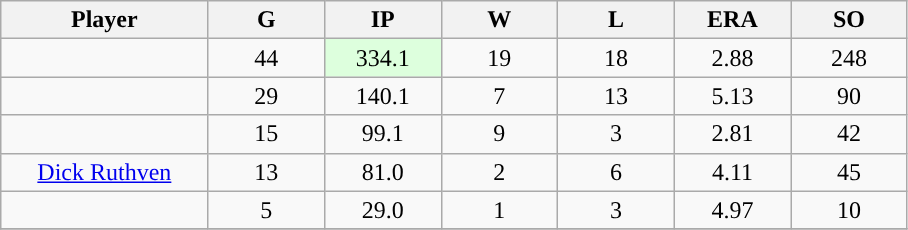<table class="wikitable sortable">
<tr>
<th bgcolor="#DDDDFF" width="16%">Player</th>
<th bgcolor="#DDDDFF" width="9%">G</th>
<th bgcolor="#DDDDFF" width="9%">IP</th>
<th bgcolor="#DDDDFF" width="9%">W</th>
<th bgcolor="#DDDDFF" width="9%">L</th>
<th bgcolor="#DDDDFF" width="9%">ERA</th>
<th bgcolor="#DDDDFF" width="9%">SO</th>
</tr>
<tr align="center">
<td></td>
<td>44</td>
<td style="background:#DDFFDD;">334.1</td>
<td>19</td>
<td>18</td>
<td>2.88</td>
<td>248</td>
</tr>
<tr align="center">
<td></td>
<td>29</td>
<td>140.1</td>
<td>7</td>
<td>13</td>
<td>5.13</td>
<td>90</td>
</tr>
<tr align="center">
<td></td>
<td>15</td>
<td>99.1</td>
<td>9</td>
<td>3</td>
<td>2.81</td>
<td>42</td>
</tr>
<tr align="center">
<td><a href='#'>Dick Ruthven</a></td>
<td>13</td>
<td>81.0</td>
<td>2</td>
<td>6</td>
<td>4.11</td>
<td>45</td>
</tr>
<tr align=center>
<td></td>
<td>5</td>
<td>29.0</td>
<td>1</td>
<td>3</td>
<td>4.97</td>
<td>10</td>
</tr>
<tr align="center">
</tr>
</table>
